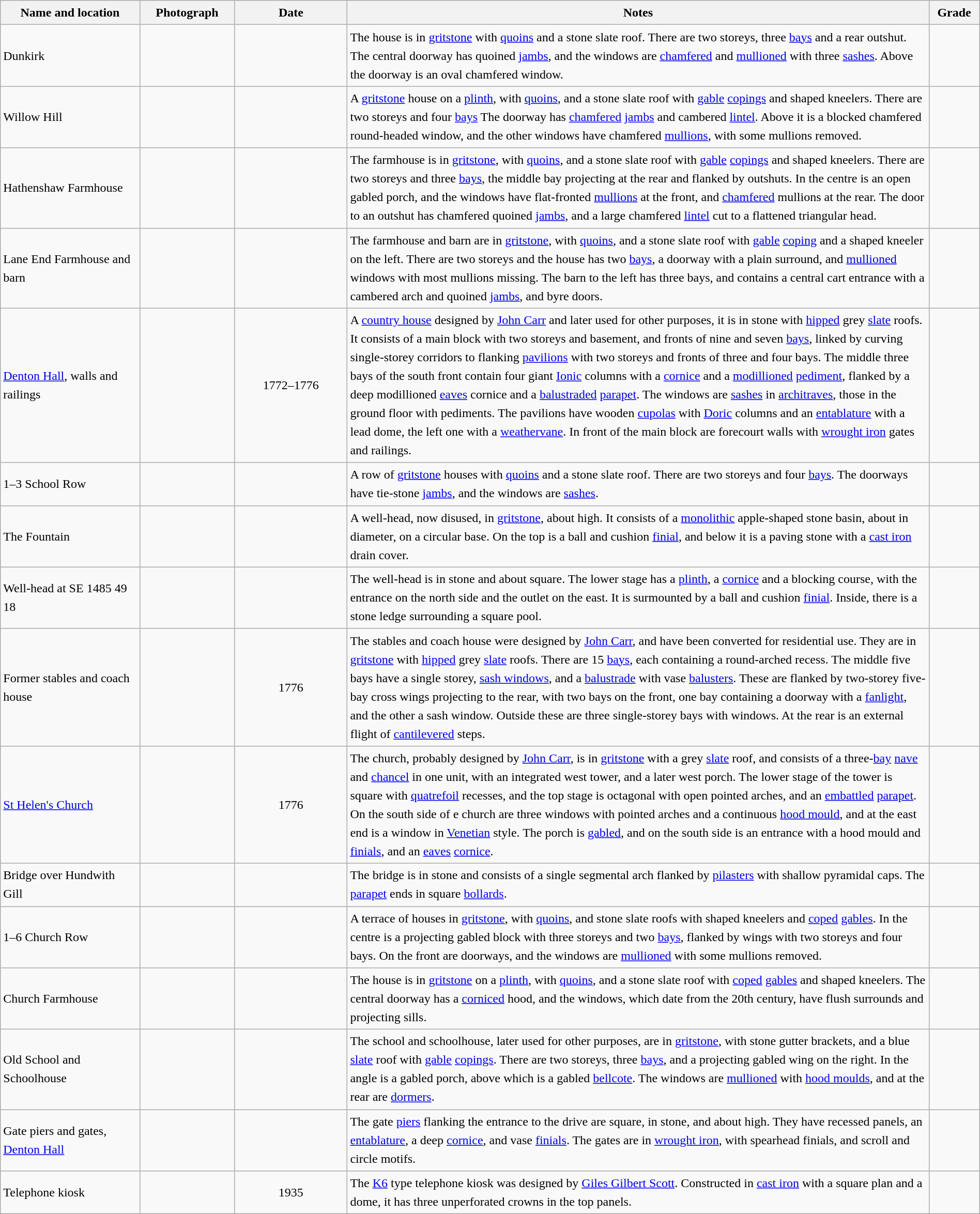<table class="wikitable sortable plainrowheaders" style="width:100%; border:0px; text-align:left; line-height:150%">
<tr>
<th scope="col"  style="width:150px">Name and location</th>
<th scope="col"  style="width:100px" class="unsortable">Photograph</th>
<th scope="col"  style="width:120px">Date</th>
<th scope="col"  style="width:650px" class="unsortable">Notes</th>
<th scope="col"  style="width:50px">Grade</th>
</tr>
<tr>
<td>Dunkirk<br><small></small></td>
<td></td>
<td align="center"></td>
<td>The house is in <a href='#'>gritstone</a> with <a href='#'>quoins</a> and a stone slate roof.  There are two storeys, three <a href='#'>bays</a> and a rear outshut.  The central doorway has quoined <a href='#'>jambs</a>, and the windows are <a href='#'>chamfered</a> and <a href='#'>mullioned</a> with three <a href='#'>sashes</a>.  Above the doorway is an oval chamfered window.</td>
<td align="center" ></td>
</tr>
<tr>
<td>Willow Hill<br><small></small></td>
<td></td>
<td align="center"></td>
<td>A <a href='#'>gritstone</a> house on a <a href='#'>plinth</a>, with <a href='#'>quoins</a>, and a stone slate roof with <a href='#'>gable</a> <a href='#'>copings</a> and shaped kneelers.  There are two storeys and four <a href='#'>bays</a>  The doorway has <a href='#'>chamfered</a> <a href='#'>jambs</a> and cambered <a href='#'>lintel</a>.  Above it is a blocked chamfered round-headed window, and the other windows have chamfered <a href='#'>mullions</a>, with some mullions removed.</td>
<td align="center" ></td>
</tr>
<tr>
<td>Hathenshaw Farmhouse<br><small></small></td>
<td></td>
<td align="center"></td>
<td>The farmhouse is in <a href='#'>gritstone</a>, with <a href='#'>quoins</a>, and a stone slate roof with <a href='#'>gable</a> <a href='#'>copings</a> and shaped kneelers.  There are two storeys and three <a href='#'>bays</a>, the middle bay projecting at the rear and flanked by outshuts.  In the centre is an open gabled porch, and the windows have flat-fronted <a href='#'>mullions</a> at the front, and <a href='#'>chamfered</a> mullions at the rear.  The door to an outshut has chamfered quoined <a href='#'>jambs</a>, and a large chamfered <a href='#'>lintel</a> cut to a flattened triangular head.</td>
<td align="center" ></td>
</tr>
<tr>
<td>Lane End Farmhouse and barn<br><small></small></td>
<td></td>
<td align="center"></td>
<td>The farmhouse and barn are in <a href='#'>gritstone</a>, with <a href='#'>quoins</a>, and a stone slate roof with <a href='#'>gable</a> <a href='#'>coping</a> and a shaped kneeler on the left.  There are two storeys and the house has two <a href='#'>bays</a>, a doorway with a plain surround, and <a href='#'>mullioned</a> windows with most mullions missing.  The barn to the left has three bays, and contains a central cart entrance with a cambered arch and quoined <a href='#'>jambs</a>, and byre doors.</td>
<td align="center" ></td>
</tr>
<tr>
<td><a href='#'>Denton Hall</a>, walls and railings<br><small></small></td>
<td></td>
<td align="center">1772–1776</td>
<td>A <a href='#'>country house</a> designed by <a href='#'>John Carr</a> and later used for other purposes, it is in stone with <a href='#'>hipped</a> grey <a href='#'>slate</a> roofs.  It consists of a main block with two storeys and basement, and fronts of nine and seven <a href='#'>bays</a>, linked by curving single-storey corridors to flanking <a href='#'>pavilions</a> with two storeys and fronts of three and four bays.  The middle three bays of the south front contain four giant <a href='#'>Ionic</a> columns with a <a href='#'>cornice</a> and a <a href='#'>modillioned</a> <a href='#'>pediment</a>, flanked by a deep modillioned <a href='#'>eaves</a> cornice and a <a href='#'>balustraded</a> <a href='#'>parapet</a>.  The windows are <a href='#'>sashes</a> in <a href='#'>architraves</a>, those in the ground floor with pediments.  The pavilions have wooden <a href='#'>cupolas</a> with <a href='#'>Doric</a> columns and an <a href='#'>entablature</a> with a lead dome, the left one with a <a href='#'>weathervane</a>.  In front of the main block are forecourt walls with <a href='#'>wrought iron</a> gates and railings.</td>
<td align="center" ></td>
</tr>
<tr>
<td>1–3 School Row<br><small></small></td>
<td></td>
<td align="center"></td>
<td>A row of <a href='#'>gritstone</a> houses with <a href='#'>quoins</a> and a stone slate roof.  There are two storeys and four <a href='#'>bays</a>.  The doorways have tie-stone <a href='#'>jambs</a>, and the windows are <a href='#'>sashes</a>.</td>
<td align="center" ></td>
</tr>
<tr>
<td>The Fountain<br><small></small></td>
<td></td>
<td align="center"></td>
<td>A well-head, now disused, in <a href='#'>gritstone</a>, about  high.  It consists of a <a href='#'>monolithic</a> apple-shaped stone basin, about  in diameter, on a circular base.  On the top is a ball and cushion <a href='#'>finial</a>, and below it is a paving stone with a <a href='#'>cast iron</a> drain cover.</td>
<td align="center" ></td>
</tr>
<tr>
<td>Well-head at SE 1485 49 18<br><small></small></td>
<td></td>
<td align="center"></td>
<td>The well-head is in stone and about  square.  The lower stage has a <a href='#'>plinth</a>, a <a href='#'>cornice</a> and a blocking course, with the entrance on the north side and the outlet on the east.  It is surmounted by a ball and cushion <a href='#'>finial</a>.  Inside, there is a stone ledge surrounding a square pool.</td>
<td align="center" ></td>
</tr>
<tr>
<td>Former stables and coach house<br><small></small></td>
<td></td>
<td align="center">1776</td>
<td>The stables and coach house were designed by <a href='#'>John Carr</a>, and have been converted for residential use.  They are in <a href='#'>gritstone</a> with <a href='#'>hipped</a> grey <a href='#'>slate</a> roofs.  There are 15 <a href='#'>bays</a>, each containing a round-arched recess.  The middle five bays have a single storey, <a href='#'>sash windows</a>, and a <a href='#'>balustrade</a> with vase <a href='#'>balusters</a>.  These are flanked by two-storey five-bay cross wings projecting to the rear, with two bays on the front, one bay containing a doorway with a <a href='#'>fanlight</a>, and the other a sash window.  Outside these are three single-storey bays with windows.  At the rear is an external flight of <a href='#'>cantilevered</a> steps.</td>
<td align="center" ></td>
</tr>
<tr>
<td><a href='#'>St Helen's Church</a><br><small></small></td>
<td></td>
<td align="center">1776</td>
<td>The church, probably designed by <a href='#'>John Carr</a>, is in <a href='#'>gritstone</a> with a grey <a href='#'>slate</a> roof, and consists of a three-<a href='#'>bay</a> <a href='#'>nave</a> and <a href='#'>chancel</a> in one unit, with an integrated west tower, and a later west porch.  The lower stage of the tower is square with <a href='#'>quatrefoil</a> recesses, and the top stage is octagonal with open pointed arches, and an <a href='#'>embattled</a> <a href='#'>parapet</a>.  On the south side of e church are three windows with pointed arches and a continuous <a href='#'>hood mould</a>, and at the east end is a window in <a href='#'>Venetian</a> style.  The porch is <a href='#'>gabled</a>, and on the south side is an entrance with a hood mould and <a href='#'>finials</a>, and an <a href='#'>eaves</a> <a href='#'>cornice</a>.</td>
<td align="center" ></td>
</tr>
<tr>
<td>Bridge over Hundwith Gill<br><small></small></td>
<td></td>
<td align="center"></td>
<td>The bridge is in stone and consists of a single segmental arch flanked by <a href='#'>pilasters</a> with shallow pyramidal caps.  The <a href='#'>parapet</a> ends in square <a href='#'>bollards</a>.</td>
<td align="center" ></td>
</tr>
<tr>
<td>1–6 Church Row<br><small></small></td>
<td></td>
<td align="center"></td>
<td>A terrace of houses in <a href='#'>gritstone</a>, with <a href='#'>quoins</a>, and stone slate roofs with shaped kneelers and <a href='#'>coped</a> <a href='#'>gables</a>.  In the centre is a projecting gabled block with three storeys and two <a href='#'>bays</a>, flanked by wings with two storeys and four bays.  On the front are doorways, and the windows are <a href='#'>mullioned</a> with some mullions removed.</td>
<td align="center" ></td>
</tr>
<tr>
<td>Church Farmhouse<br><small></small></td>
<td></td>
<td align="center"></td>
<td>The house is in <a href='#'>gritstone</a> on a <a href='#'>plinth</a>, with <a href='#'>quoins</a>, and a stone slate roof with <a href='#'>coped</a> <a href='#'>gables</a> and shaped kneelers.  The central doorway has a <a href='#'>corniced</a> hood, and the windows, which date from the 20th century, have flush surrounds and projecting sills.</td>
<td align="center" ></td>
</tr>
<tr>
<td>Old School and Schoolhouse<br><small></small></td>
<td></td>
<td align="center"></td>
<td>The school and schoolhouse, later used for other purposes, are in <a href='#'>gritstone</a>, with stone gutter brackets, and a blue <a href='#'>slate</a> roof with <a href='#'>gable</a> <a href='#'>copings</a>.  There are two storeys, three <a href='#'>bays</a>, and a projecting gabled wing on the right.  In the angle is a gabled porch, above which is a gabled <a href='#'>bellcote</a>.  The windows are <a href='#'>mullioned</a> with <a href='#'>hood moulds</a>, and at the rear are <a href='#'>dormers</a>.</td>
<td align="center" ></td>
</tr>
<tr>
<td>Gate piers and gates, <a href='#'>Denton Hall</a><br><small></small></td>
<td></td>
<td align="center"></td>
<td>The gate <a href='#'>piers</a> flanking the entrance to the drive are square, in stone, and about  high.  They have recessed panels, an <a href='#'>entablature</a>, a deep <a href='#'>cornice</a>, and vase <a href='#'>finials</a>.  The gates are in <a href='#'>wrought iron</a>, with spearhead finials, and scroll and circle motifs.</td>
<td align="center" ></td>
</tr>
<tr>
<td>Telephone kiosk<br><small></small></td>
<td></td>
<td align="center">1935</td>
<td>The <a href='#'>K6</a> type telephone kiosk was designed by <a href='#'>Giles Gilbert Scott</a>.  Constructed in <a href='#'>cast iron</a> with a square plan and a dome, it has three unperforated crowns in the top panels.</td>
<td align="center" ></td>
</tr>
<tr>
</tr>
</table>
